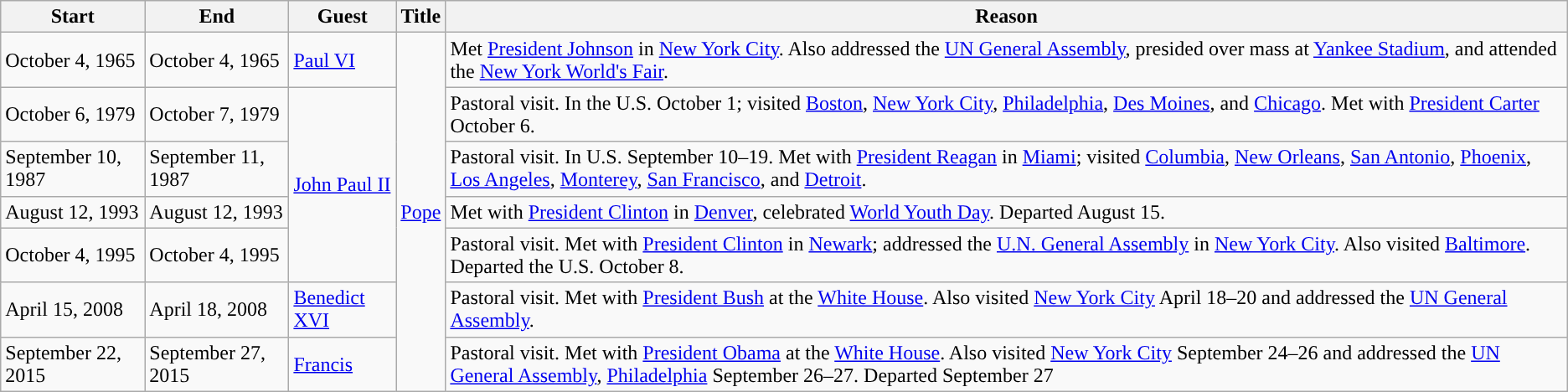<table class="wikitable sortable">
<tr>
<th>Start</th>
<th>End</th>
<th>Guest</th>
<th>Title</th>
<th>Reason</th>
</tr>
<tr>
<td>October 4, 1965</td>
<td>October 4, 1965</td>
<td><a href='#'>Paul VI</a></td>
<td rowspan=7><a href='#'>Pope</a></td>
<td>Met <a href='#'>President Johnson</a> in <a href='#'>New York City</a>. Also addressed the <a href='#'>UN General Assembly</a>, presided over mass at <a href='#'>Yankee Stadium</a>, and attended the <a href='#'>New York World's Fair</a>.</td>
</tr>
<tr>
<td>October 6, 1979</td>
<td>October 7, 1979</td>
<td rowspan=4><a href='#'>John Paul II</a></td>
<td>Pastoral visit. In the U.S. October 1; visited <a href='#'>Boston</a>, <a href='#'>New York City</a>, <a href='#'>Philadelphia</a>, <a href='#'>Des Moines</a>, and <a href='#'>Chicago</a>. Met with <a href='#'>President Carter</a> October 6.</td>
</tr>
<tr>
<td>September 10, 1987</td>
<td>September 11, 1987</td>
<td>Pastoral visit. In U.S. September 10–19. Met with <a href='#'>President Reagan</a> in <a href='#'>Miami</a>; visited <a href='#'>Columbia</a>, <a href='#'>New Orleans</a>, <a href='#'>San Antonio</a>, <a href='#'>Phoenix</a>, <a href='#'>Los Angeles</a>, <a href='#'>Monterey</a>, <a href='#'>San Francisco</a>, and <a href='#'>Detroit</a>.</td>
</tr>
<tr>
<td>August 12, 1993</td>
<td>August 12, 1993</td>
<td>Met with <a href='#'>President Clinton</a> in <a href='#'>Denver</a>, celebrated <a href='#'>World Youth Day</a>. Departed August 15.</td>
</tr>
<tr>
<td>October 4, 1995</td>
<td>October 4, 1995</td>
<td>Pastoral visit. Met with <a href='#'>President Clinton</a> in <a href='#'>Newark</a>; addressed the <a href='#'>U.N. General Assembly</a> in <a href='#'>New York City</a>. Also visited <a href='#'>Baltimore</a>. Departed the U.S. October 8.</td>
</tr>
<tr>
<td>April 15, 2008</td>
<td>April 18, 2008</td>
<td><a href='#'>Benedict XVI</a></td>
<td>Pastoral visit. Met with <a href='#'>President Bush</a> at the <a href='#'>White House</a>. Also visited <a href='#'>New York City</a> April 18–20 and addressed the <a href='#'>UN General Assembly</a>.</td>
</tr>
<tr>
<td>September 22, 2015</td>
<td>September 27, 2015</td>
<td><a href='#'>Francis</a></td>
<td>Pastoral visit. Met with <a href='#'>President Obama</a> at the <a href='#'>White House</a>. Also visited <a href='#'>New York City</a> September 24–26 and addressed the <a href='#'>UN General Assembly</a>, <a href='#'>Philadelphia</a> September 26–27. Departed September 27</td>
</tr>
</table>
